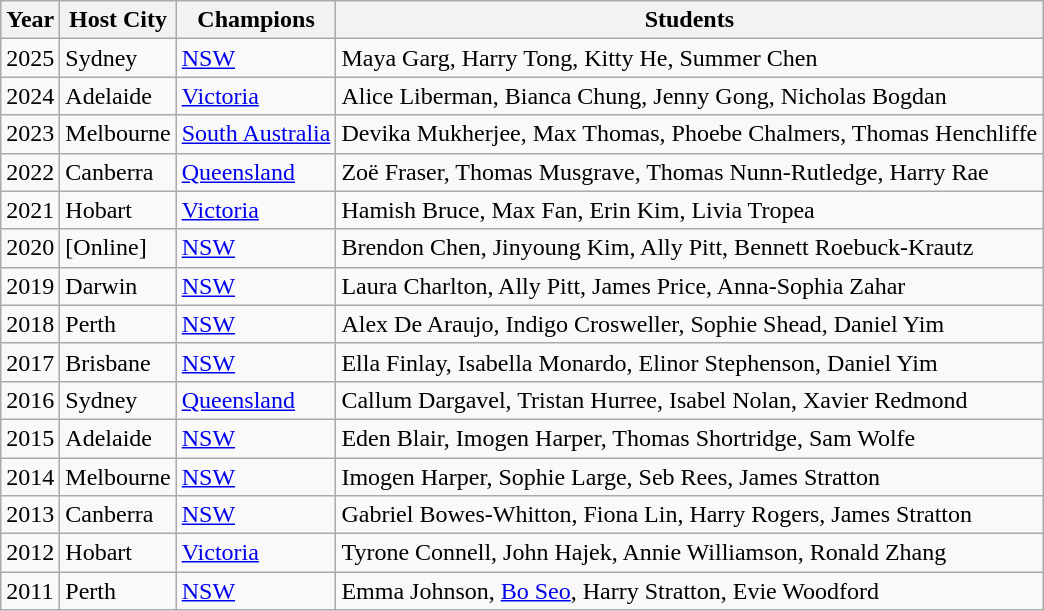<table class="wikitable">
<tr>
<th>Year</th>
<th>Host City</th>
<th>Champions</th>
<th>Students</th>
</tr>
<tr>
<td>2025</td>
<td>Sydney</td>
<td><a href='#'>NSW</a></td>
<td>Maya Garg, Harry Tong, Kitty He, Summer Chen</td>
</tr>
<tr>
<td>2024</td>
<td>Adelaide</td>
<td><a href='#'>Victoria</a></td>
<td>Alice Liberman, Bianca Chung, Jenny Gong, Nicholas Bogdan</td>
</tr>
<tr>
<td>2023</td>
<td>Melbourne</td>
<td><a href='#'>South Australia</a></td>
<td>Devika Mukherjee, Max Thomas, Phoebe Chalmers, Thomas Henchliffe</td>
</tr>
<tr>
<td>2022</td>
<td>Canberra</td>
<td><a href='#'>Queensland</a></td>
<td>Zoë Fraser, Thomas Musgrave, Thomas Nunn-Rutledge, Harry Rae</td>
</tr>
<tr>
<td>2021</td>
<td>Hobart</td>
<td><a href='#'>Victoria</a></td>
<td>Hamish Bruce, Max Fan, Erin Kim, Livia Tropea</td>
</tr>
<tr>
<td>2020</td>
<td>[Online]</td>
<td><a href='#'>NSW</a></td>
<td>Brendon Chen, Jinyoung Kim, Ally Pitt, Bennett Roebuck-Krautz</td>
</tr>
<tr>
<td>2019</td>
<td>Darwin</td>
<td><a href='#'>NSW</a></td>
<td>Laura Charlton, Ally Pitt, James Price, Anna-Sophia Zahar</td>
</tr>
<tr>
<td>2018</td>
<td>Perth</td>
<td><a href='#'>NSW</a></td>
<td>Alex De Araujo, Indigo Crosweller, Sophie Shead, Daniel Yim</td>
</tr>
<tr>
<td>2017</td>
<td>Brisbane</td>
<td><a href='#'>NSW</a></td>
<td>Ella Finlay, Isabella Monardo, Elinor Stephenson, Daniel Yim</td>
</tr>
<tr>
<td>2016</td>
<td>Sydney</td>
<td><a href='#'>Queensland</a></td>
<td>Callum Dargavel, Tristan Hurree, Isabel Nolan, Xavier Redmond</td>
</tr>
<tr>
<td>2015</td>
<td>Adelaide</td>
<td><a href='#'>NSW</a></td>
<td>Eden Blair, Imogen Harper, Thomas Shortridge, Sam Wolfe</td>
</tr>
<tr>
<td>2014</td>
<td>Melbourne</td>
<td><a href='#'>NSW</a></td>
<td>Imogen Harper, Sophie Large, Seb Rees, James Stratton</td>
</tr>
<tr>
<td>2013</td>
<td>Canberra</td>
<td><a href='#'>NSW</a></td>
<td>Gabriel Bowes-Whitton, Fiona Lin, Harry Rogers, James Stratton</td>
</tr>
<tr>
<td>2012</td>
<td>Hobart</td>
<td><a href='#'>Victoria</a></td>
<td>Tyrone Connell, John Hajek, Annie Williamson, Ronald Zhang</td>
</tr>
<tr>
<td>2011</td>
<td>Perth</td>
<td><a href='#'>NSW</a></td>
<td>Emma Johnson, <a href='#'>Bo Seo</a>, Harry Stratton, Evie Woodford</td>
</tr>
</table>
